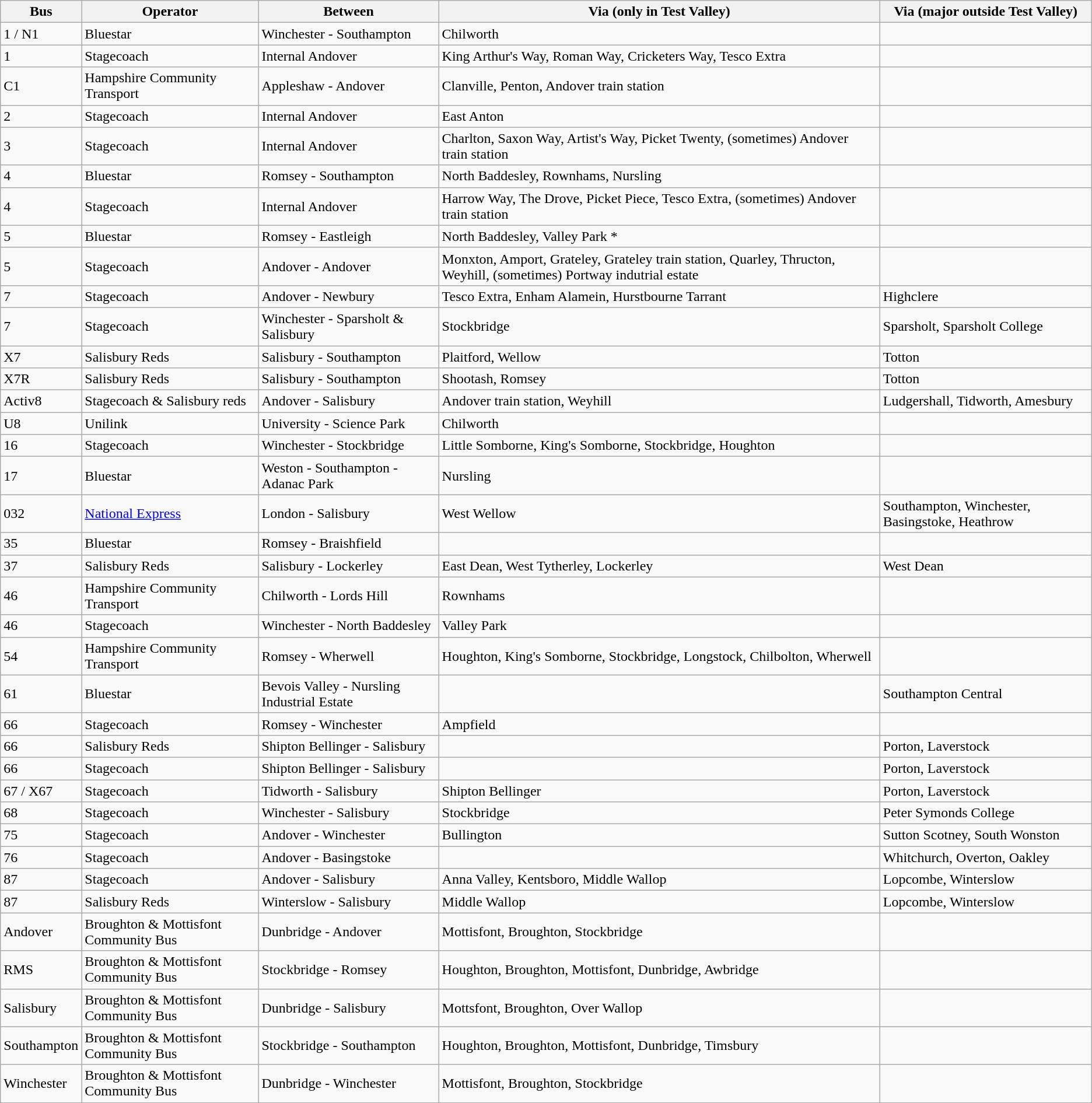<table class="wikitable sortable mw-collapsible">
<tr>
<th>Bus</th>
<th>Operator</th>
<th>Between</th>
<th>Via (only in Test Valley)</th>
<th>Via (major outside Test Valley)</th>
</tr>
<tr>
<td>1 / N1</td>
<td>Bluestar</td>
<td>Winchester - Southampton</td>
<td>Chilworth</td>
<td></td>
</tr>
<tr>
<td>1</td>
<td>Stagecoach</td>
<td>Internal Andover</td>
<td>King Arthur's Way, Roman Way, Cricketers Way, Tesco Extra</td>
<td></td>
</tr>
<tr>
<td>C1</td>
<td>Hampshire Community Transport</td>
<td>Appleshaw - Andover</td>
<td>Clanville, Penton, Andover train station</td>
<td></td>
</tr>
<tr>
<td>2</td>
<td>Stagecoach</td>
<td>Internal Andover</td>
<td>East Anton</td>
<td></td>
</tr>
<tr>
<td>3</td>
<td>Stagecoach</td>
<td>Internal Andover</td>
<td>Charlton, Saxon Way, Artist's Way, Picket Twenty, (sometimes) Andover train station</td>
<td></td>
</tr>
<tr>
<td>4</td>
<td>Bluestar</td>
<td>Romsey - Southampton</td>
<td>North Baddesley, Rownhams, Nursling</td>
<td></td>
</tr>
<tr>
<td>4</td>
<td>Stagecoach</td>
<td>Internal Andover</td>
<td>Harrow Way, The Drove, Picket Piece, Tesco Extra, (sometimes) Andover train station</td>
<td></td>
</tr>
<tr>
<td>5</td>
<td>Bluestar</td>
<td>Romsey - Eastleigh</td>
<td>North Baddesley, Valley Park *</td>
<td></td>
</tr>
<tr>
<td>5</td>
<td>Stagecoach</td>
<td>Andover - Andover</td>
<td>Monxton, Amport, Grateley, Grateley train station, Quarley, Thructon, Weyhill, (sometimes) Portway indutrial estate</td>
<td></td>
</tr>
<tr>
<td>7</td>
<td>Stagecoach</td>
<td>Andover - Newbury</td>
<td>Tesco Extra, Enham Alamein, Hurstbourne Tarrant</td>
<td>Highclere</td>
</tr>
<tr>
<td>7</td>
<td>Stagecoach</td>
<td>Winchester - Sparsholt & Salisbury</td>
<td>Stockbridge</td>
<td>Sparsholt, Sparsholt College</td>
</tr>
<tr>
<td>X7</td>
<td>Salisbury Reds</td>
<td>Salisbury - Southampton</td>
<td>Plaitford, Wellow</td>
<td>Totton</td>
</tr>
<tr>
<td>X7R</td>
<td>Salisbury Reds</td>
<td>Salisbury - Southampton</td>
<td>Shootash, Romsey</td>
<td>Totton</td>
</tr>
<tr>
<td>Activ8</td>
<td>Stagecoach & Salisbury reds</td>
<td>Andover - Salisbury</td>
<td>Andover train station, Weyhill</td>
<td>Ludgershall, Tidworth, Amesbury</td>
</tr>
<tr>
<td>U8</td>
<td>Unilink</td>
<td>University - Science Park</td>
<td>Chilworth</td>
<td></td>
</tr>
<tr>
<td>16</td>
<td>Stagecoach</td>
<td>Winchester - Stockbridge</td>
<td>Little Somborne, King's Somborne, Stockbridge, Houghton</td>
<td></td>
</tr>
<tr>
<td>17</td>
<td>Bluestar</td>
<td>Weston - Southampton - Adanac Park</td>
<td>Nursling</td>
<td></td>
</tr>
<tr>
<td>032</td>
<td><a href='#'>National Express</a></td>
<td>London - Salisbury</td>
<td>West Wellow</td>
<td>Southampton, Winchester, Basingstoke, Heathrow</td>
</tr>
<tr>
<td>35</td>
<td>Bluestar</td>
<td>Romsey - Braishfield</td>
<td></td>
<td></td>
</tr>
<tr>
<td>37</td>
<td>Salisbury Reds</td>
<td>Salisbury - Lockerley</td>
<td>East Dean, West Tytherley, Lockerley</td>
<td>West Dean</td>
</tr>
<tr>
<td>46</td>
<td>Hampshire Community Transport</td>
<td>Chilworth - Lords Hill</td>
<td>Rownhams</td>
<td></td>
</tr>
<tr>
<td>46</td>
<td>Stagecoach</td>
<td>Winchester - North Baddesley</td>
<td>Valley Park</td>
<td></td>
</tr>
<tr>
<td>54</td>
<td>Hampshire Community Transport</td>
<td>Romsey - Wherwell</td>
<td>Houghton, King's Somborne, Stockbridge, Longstock, Chilbolton, Wherwell</td>
<td></td>
</tr>
<tr>
<td>61</td>
<td>Bluestar</td>
<td>Bevois Valley - Nursling Industrial Estate</td>
<td></td>
<td>Southampton Central</td>
</tr>
<tr>
<td>66</td>
<td>Stagecoach</td>
<td>Romsey - Winchester</td>
<td>Ampfield</td>
<td></td>
</tr>
<tr>
<td>66</td>
<td>Salisbury Reds</td>
<td>Shipton Bellinger - Salisbury</td>
<td></td>
<td>Porton, Laverstock</td>
</tr>
<tr>
<td>66</td>
<td>Stagecoach</td>
<td>Shipton Bellinger - Salisbury</td>
<td></td>
<td>Porton, Laverstock</td>
</tr>
<tr>
<td>67 / X67</td>
<td>Stagecoach</td>
<td>Tidworth - Salisbury</td>
<td>Shipton Bellinger</td>
<td>Porton, Laverstock</td>
</tr>
<tr>
<td>68</td>
<td>Stagecoach</td>
<td>Winchester - Salisbury</td>
<td>Stockbridge</td>
<td>Peter Symonds College</td>
</tr>
<tr>
<td>75</td>
<td>Stagecoach</td>
<td>Andover - Winchester</td>
<td>Bullington</td>
<td>Sutton Scotney, South Wonston</td>
</tr>
<tr>
<td>76</td>
<td>Stagecoach</td>
<td>Andover - Basingstoke</td>
<td></td>
<td>Whitchurch, Overton, Oakley</td>
</tr>
<tr>
<td>87</td>
<td>Stagecoach</td>
<td>Andover - Salisbury</td>
<td>Anna Valley, Kentsboro, Middle Wallop</td>
<td>Lopcombe, Winterslow</td>
</tr>
<tr>
<td>87</td>
<td>Salisbury Reds</td>
<td>Winterslow - Salisbury</td>
<td>Middle Wallop</td>
<td>Lopcombe, Winterslow</td>
</tr>
<tr>
<td>Andover</td>
<td>Broughton & Mottisfont Community Bus</td>
<td>Dunbridge - Andover</td>
<td>Mottisfont, Broughton, Stockbridge</td>
<td></td>
</tr>
<tr>
<td>RMS</td>
<td>Broughton & Mottisfont Community Bus</td>
<td>Stockbridge - Romsey</td>
<td>Houghton, Broughton, Mottisfont, Dunbridge, Awbridge</td>
<td></td>
</tr>
<tr>
<td>Salisbury</td>
<td>Broughton & Mottisfont Community Bus</td>
<td>Dunbridge - Salisbury</td>
<td>Mottsfont, Broughton, Over Wallop</td>
<td></td>
</tr>
<tr>
<td>Southampton</td>
<td>Broughton & Mottisfont Community Bus</td>
<td>Stockbridge - Southampton</td>
<td>Houghton, Broughton, Mottisfont, Dunbridge, Timsbury</td>
<td></td>
</tr>
<tr>
<td>Winchester</td>
<td>Broughton & Mottisfont Community Bus</td>
<td>Dunbridge - Winchester</td>
<td>Mottisfont, Broughton, Stockbridge</td>
<td></td>
</tr>
</table>
